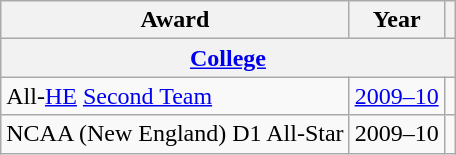<table class="wikitable">
<tr>
<th>Award</th>
<th>Year</th>
<th></th>
</tr>
<tr>
<th colspan="3"><a href='#'>College</a></th>
</tr>
<tr>
<td>All-<a href='#'>HE</a> <a href='#'>Second Team</a></td>
<td><a href='#'>2009–10</a></td>
<td></td>
</tr>
<tr>
<td>NCAA (New England) D1 All-Star</td>
<td>2009–10</td>
<td></td>
</tr>
</table>
